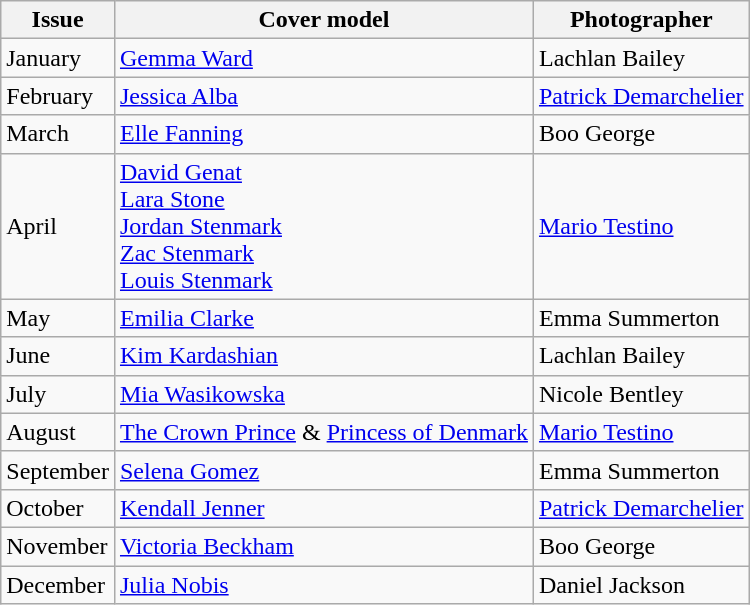<table class="wikitable">
<tr>
<th>Issue</th>
<th>Cover model</th>
<th>Photographer</th>
</tr>
<tr>
<td>January</td>
<td><a href='#'>Gemma Ward</a></td>
<td>Lachlan Bailey</td>
</tr>
<tr>
<td>February</td>
<td><a href='#'>Jessica Alba</a></td>
<td><a href='#'>Patrick Demarchelier</a></td>
</tr>
<tr>
<td>March</td>
<td><a href='#'>Elle Fanning</a></td>
<td>Boo George</td>
</tr>
<tr>
<td>April</td>
<td><a href='#'>David Genat</a><br><a href='#'>Lara Stone</a><br><a href='#'>Jordan Stenmark</a><br><a href='#'>Zac Stenmark</a><br><a href='#'>Louis Stenmark</a></td>
<td><a href='#'>Mario Testino</a></td>
</tr>
<tr>
<td>May</td>
<td><a href='#'>Emilia Clarke</a></td>
<td>Emma Summerton</td>
</tr>
<tr>
<td>June</td>
<td><a href='#'>Kim Kardashian</a></td>
<td>Lachlan Bailey</td>
</tr>
<tr>
<td>July</td>
<td><a href='#'>Mia Wasikowska</a></td>
<td>Nicole Bentley</td>
</tr>
<tr>
<td>August</td>
<td><a href='#'>The Crown Prince</a> & <a href='#'>Princess of Denmark</a></td>
<td><a href='#'>Mario Testino</a></td>
</tr>
<tr>
<td>September</td>
<td><a href='#'>Selena Gomez</a></td>
<td>Emma Summerton</td>
</tr>
<tr>
<td>October</td>
<td><a href='#'>Kendall Jenner</a></td>
<td><a href='#'>Patrick Demarchelier</a></td>
</tr>
<tr>
<td>November</td>
<td><a href='#'>Victoria Beckham</a></td>
<td>Boo George</td>
</tr>
<tr>
<td>December</td>
<td><a href='#'>Julia Nobis</a></td>
<td>Daniel Jackson</td>
</tr>
</table>
